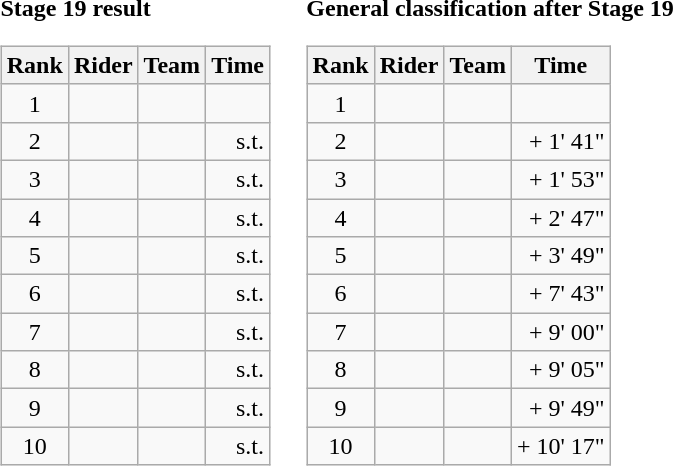<table>
<tr>
<td><strong>Stage 19 result</strong><br><table class="wikitable">
<tr>
<th scope="col">Rank</th>
<th scope="col">Rider</th>
<th scope="col">Team</th>
<th scope="col">Time</th>
</tr>
<tr>
<td style="text-align:center;">1</td>
<td></td>
<td></td>
<td style="text-align:right;"></td>
</tr>
<tr>
<td style="text-align:center;">2</td>
<td></td>
<td></td>
<td style="text-align:right;">s.t.</td>
</tr>
<tr>
<td style="text-align:center;">3</td>
<td></td>
<td></td>
<td style="text-align:right;">s.t.</td>
</tr>
<tr>
<td style="text-align:center;">4</td>
<td></td>
<td></td>
<td style="text-align:right;">s.t.</td>
</tr>
<tr>
<td style="text-align:center;">5</td>
<td></td>
<td></td>
<td style="text-align:right;">s.t.</td>
</tr>
<tr>
<td style="text-align:center;">6</td>
<td></td>
<td></td>
<td style="text-align:right;">s.t.</td>
</tr>
<tr>
<td style="text-align:center;">7</td>
<td></td>
<td></td>
<td style="text-align:right;">s.t.</td>
</tr>
<tr>
<td style="text-align:center;">8</td>
<td></td>
<td></td>
<td style="text-align:right;">s.t.</td>
</tr>
<tr>
<td style="text-align:center;">9</td>
<td></td>
<td></td>
<td style="text-align:right;">s.t.</td>
</tr>
<tr>
<td style="text-align:center;">10</td>
<td></td>
<td></td>
<td style="text-align:right;">s.t.</td>
</tr>
</table>
</td>
<td></td>
<td><strong>General classification after Stage 19</strong><br><table class="wikitable">
<tr>
<th scope="col">Rank</th>
<th scope="col">Rider</th>
<th scope="col">Team</th>
<th scope="col">Time</th>
</tr>
<tr>
<td style="text-align:center;">1</td>
<td></td>
<td></td>
<td style="text-align:right;"></td>
</tr>
<tr>
<td style="text-align:center;">2</td>
<td></td>
<td></td>
<td style="text-align:right;">+ 1' 41"</td>
</tr>
<tr>
<td style="text-align:center;">3</td>
<td></td>
<td></td>
<td style="text-align:right;">+ 1' 53"</td>
</tr>
<tr>
<td style="text-align:center;">4</td>
<td></td>
<td></td>
<td style="text-align:right;">+ 2' 47"</td>
</tr>
<tr>
<td style="text-align:center;">5</td>
<td></td>
<td></td>
<td style="text-align:right;">+ 3' 49"</td>
</tr>
<tr>
<td style="text-align:center;">6</td>
<td></td>
<td></td>
<td style="text-align:right;">+ 7' 43"</td>
</tr>
<tr>
<td style="text-align:center;">7</td>
<td></td>
<td></td>
<td style="text-align:right;">+ 9' 00"</td>
</tr>
<tr>
<td style="text-align:center;">8</td>
<td></td>
<td></td>
<td style="text-align:right;">+ 9' 05"</td>
</tr>
<tr>
<td style="text-align:center;">9</td>
<td></td>
<td></td>
<td style="text-align:right;">+ 9' 49"</td>
</tr>
<tr>
<td style="text-align:center;">10</td>
<td></td>
<td></td>
<td style="text-align:right;">+ 10' 17"</td>
</tr>
</table>
</td>
</tr>
</table>
